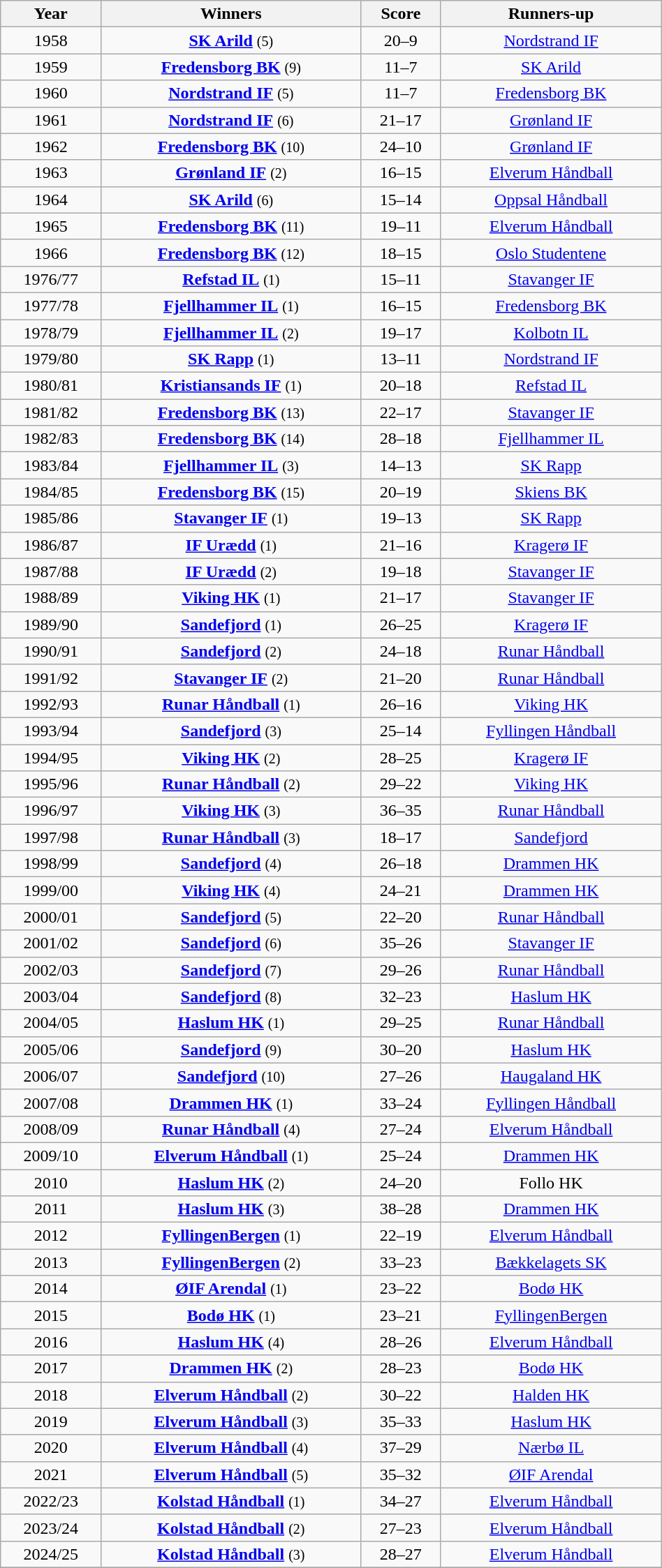<table class="wikitable" style="text-align: center; width: 50%;">
<tr>
<th>Year</th>
<th>Winners</th>
<th>Score</th>
<th>Runners-up</th>
</tr>
<tr>
<td>1958</td>
<td><strong><a href='#'>SK Arild</a></strong> <small>(5)</small></td>
<td>20–9</td>
<td><a href='#'>Nordstrand IF</a></td>
</tr>
<tr>
<td>1959</td>
<td><strong><a href='#'>Fredensborg BK</a></strong> <small>(9)</small></td>
<td>11–7</td>
<td><a href='#'>SK Arild</a></td>
</tr>
<tr>
<td>1960</td>
<td><strong><a href='#'>Nordstrand IF</a></strong> <small>(5)</small></td>
<td>11–7</td>
<td><a href='#'>Fredensborg BK</a></td>
</tr>
<tr>
<td>1961</td>
<td><strong><a href='#'>Nordstrand IF</a></strong> <small>(6)</small></td>
<td>21–17</td>
<td><a href='#'>Grønland IF</a></td>
</tr>
<tr>
<td>1962</td>
<td><strong><a href='#'>Fredensborg BK</a></strong> <small>(10)</small></td>
<td>24–10</td>
<td><a href='#'>Grønland IF</a></td>
</tr>
<tr>
<td>1963</td>
<td><strong><a href='#'>Grønland IF</a></strong> <small>(2)</small></td>
<td>16–15</td>
<td><a href='#'>Elverum Håndball</a></td>
</tr>
<tr>
<td>1964</td>
<td><strong><a href='#'>SK Arild</a></strong> <small>(6)</small></td>
<td>15–14</td>
<td><a href='#'>Oppsal Håndball</a></td>
</tr>
<tr>
<td>1965</td>
<td><strong><a href='#'>Fredensborg BK</a></strong> <small>(11)</small></td>
<td>19–11</td>
<td><a href='#'>Elverum Håndball</a></td>
</tr>
<tr>
<td>1966</td>
<td><strong><a href='#'>Fredensborg BK</a></strong> <small>(12)</small></td>
<td>18–15</td>
<td><a href='#'>Oslo Studentene</a></td>
</tr>
<tr>
<td>1976/77</td>
<td><strong><a href='#'>Refstad IL</a></strong> <small>(1)</small></td>
<td>15–11</td>
<td><a href='#'>Stavanger IF</a></td>
</tr>
<tr>
<td>1977/78</td>
<td><strong><a href='#'>Fjellhammer IL</a></strong> <small>(1)</small></td>
<td>16–15</td>
<td><a href='#'>Fredensborg BK</a></td>
</tr>
<tr>
<td>1978/79</td>
<td><strong><a href='#'>Fjellhammer IL</a></strong> <small>(2)</small></td>
<td>19–17</td>
<td><a href='#'>Kolbotn IL</a></td>
</tr>
<tr>
<td>1979/80</td>
<td><strong><a href='#'>SK Rapp</a></strong> <small>(1)</small></td>
<td>13–11</td>
<td><a href='#'>Nordstrand IF</a></td>
</tr>
<tr>
<td>1980/81</td>
<td><strong><a href='#'>Kristiansands IF</a></strong> <small>(1)</small></td>
<td>20–18</td>
<td><a href='#'>Refstad IL</a></td>
</tr>
<tr>
<td>1981/82</td>
<td><strong><a href='#'>Fredensborg BK</a></strong> <small>(13)</small></td>
<td>22–17</td>
<td><a href='#'>Stavanger IF</a></td>
</tr>
<tr>
<td>1982/83</td>
<td><strong><a href='#'>Fredensborg BK</a></strong> <small>(14)</small></td>
<td>28–18</td>
<td><a href='#'>Fjellhammer IL</a></td>
</tr>
<tr>
<td>1983/84</td>
<td><strong><a href='#'>Fjellhammer IL</a></strong> <small>(3)</small></td>
<td>14–13</td>
<td><a href='#'>SK Rapp</a></td>
</tr>
<tr>
<td>1984/85</td>
<td><strong><a href='#'>Fredensborg BK</a></strong> <small>(15)</small></td>
<td>20–19</td>
<td><a href='#'>Skiens BK</a></td>
</tr>
<tr>
<td>1985/86</td>
<td><strong><a href='#'>Stavanger IF</a></strong> <small>(1)</small></td>
<td>19–13</td>
<td><a href='#'>SK Rapp</a></td>
</tr>
<tr>
<td>1986/87</td>
<td><strong><a href='#'>IF Urædd</a></strong> <small>(1)</small></td>
<td>21–16</td>
<td><a href='#'>Kragerø IF</a></td>
</tr>
<tr>
<td>1987/88</td>
<td><strong><a href='#'>IF Urædd</a></strong> <small>(2)</small></td>
<td>19–18</td>
<td><a href='#'>Stavanger IF</a></td>
</tr>
<tr>
<td>1988/89</td>
<td><strong><a href='#'>Viking HK</a></strong> <small>(1)</small></td>
<td>21–17</td>
<td><a href='#'>Stavanger IF</a></td>
</tr>
<tr>
<td>1989/90</td>
<td><strong><a href='#'>Sandefjord</a></strong> <small>(1)</small></td>
<td>26–25</td>
<td><a href='#'>Kragerø IF</a></td>
</tr>
<tr>
<td>1990/91</td>
<td><strong><a href='#'>Sandefjord</a></strong> <small>(2)</small></td>
<td>24–18</td>
<td><a href='#'>Runar Håndball</a></td>
</tr>
<tr>
<td>1991/92</td>
<td><strong><a href='#'>Stavanger IF</a></strong> <small>(2)</small></td>
<td>21–20</td>
<td><a href='#'>Runar Håndball</a></td>
</tr>
<tr>
<td>1992/93</td>
<td><strong><a href='#'>Runar Håndball</a></strong> <small>(1)</small></td>
<td>26–16</td>
<td><a href='#'>Viking HK</a></td>
</tr>
<tr>
<td>1993/94</td>
<td><strong><a href='#'>Sandefjord</a></strong> <small>(3)</small></td>
<td>25–14</td>
<td><a href='#'>Fyllingen Håndball</a></td>
</tr>
<tr>
<td>1994/95</td>
<td><strong><a href='#'>Viking HK</a></strong> <small>(2)</small></td>
<td>28–25</td>
<td><a href='#'>Kragerø IF</a></td>
</tr>
<tr>
<td>1995/96</td>
<td><strong><a href='#'>Runar Håndball</a></strong> <small>(2)</small></td>
<td>29–22</td>
<td><a href='#'>Viking HK</a></td>
</tr>
<tr>
<td>1996/97</td>
<td><strong><a href='#'>Viking HK</a></strong> <small>(3)</small></td>
<td>36–35</td>
<td><a href='#'>Runar Håndball</a></td>
</tr>
<tr>
<td>1997/98</td>
<td><strong><a href='#'>Runar Håndball</a></strong> <small>(3)</small></td>
<td>18–17</td>
<td><a href='#'>Sandefjord</a></td>
</tr>
<tr>
<td>1998/99</td>
<td><strong><a href='#'>Sandefjord</a></strong> <small>(4)</small></td>
<td>26–18</td>
<td><a href='#'>Drammen HK</a></td>
</tr>
<tr>
<td>1999/00</td>
<td><strong><a href='#'>Viking HK</a></strong> <small>(4)</small></td>
<td>24–21</td>
<td><a href='#'>Drammen HK</a></td>
</tr>
<tr>
<td>2000/01</td>
<td><strong><a href='#'>Sandefjord</a></strong> <small>(5)</small></td>
<td>22–20</td>
<td><a href='#'>Runar Håndball</a></td>
</tr>
<tr>
<td>2001/02</td>
<td><strong><a href='#'>Sandefjord</a></strong> <small>(6)</small></td>
<td>35–26</td>
<td><a href='#'>Stavanger IF</a></td>
</tr>
<tr>
<td>2002/03</td>
<td><strong><a href='#'>Sandefjord</a></strong> <small>(7)</small></td>
<td>29–26</td>
<td><a href='#'>Runar Håndball</a></td>
</tr>
<tr>
<td>2003/04</td>
<td><strong><a href='#'>Sandefjord</a></strong> <small>(8)</small></td>
<td>32–23</td>
<td><a href='#'>Haslum HK</a></td>
</tr>
<tr>
<td>2004/05</td>
<td><strong><a href='#'>Haslum HK</a></strong> <small>(1)</small></td>
<td>29–25</td>
<td><a href='#'>Runar Håndball</a></td>
</tr>
<tr>
<td>2005/06</td>
<td><strong><a href='#'>Sandefjord</a></strong> <small>(9)</small></td>
<td>30–20</td>
<td><a href='#'>Haslum HK</a></td>
</tr>
<tr>
<td>2006/07</td>
<td><strong><a href='#'>Sandefjord</a></strong> <small>(10)</small></td>
<td>27–26</td>
<td><a href='#'>Haugaland HK</a></td>
</tr>
<tr>
<td>2007/08</td>
<td><strong><a href='#'>Drammen HK</a></strong> <small>(1)</small></td>
<td>33–24</td>
<td><a href='#'>Fyllingen Håndball</a></td>
</tr>
<tr>
<td>2008/09</td>
<td><strong><a href='#'>Runar Håndball</a></strong> <small>(4)</small></td>
<td>27–24</td>
<td><a href='#'>Elverum Håndball</a></td>
</tr>
<tr>
<td>2009/10</td>
<td><strong><a href='#'>Elverum Håndball</a></strong> <small>(1)</small></td>
<td>25–24</td>
<td><a href='#'>Drammen HK</a></td>
</tr>
<tr>
<td>2010</td>
<td><strong><a href='#'>Haslum HK</a></strong> <small>(2)</small></td>
<td>24–20</td>
<td>Follo HK</td>
</tr>
<tr>
<td>2011</td>
<td><strong><a href='#'>Haslum HK</a></strong> <small>(3)</small></td>
<td>38–28</td>
<td><a href='#'>Drammen HK</a></td>
</tr>
<tr>
<td>2012</td>
<td><strong><a href='#'>FyllingenBergen</a></strong> <small>(1)</small></td>
<td>22–19</td>
<td><a href='#'>Elverum Håndball</a></td>
</tr>
<tr>
<td>2013</td>
<td><strong><a href='#'>FyllingenBergen</a></strong> <small>(2)</small></td>
<td>33–23</td>
<td><a href='#'>Bækkelagets SK</a></td>
</tr>
<tr>
<td>2014</td>
<td><strong><a href='#'>ØIF Arendal</a></strong> <small>(1)</small></td>
<td>23–22</td>
<td><a href='#'>Bodø HK</a></td>
</tr>
<tr>
<td>2015</td>
<td><strong><a href='#'>Bodø HK</a></strong> <small>(1)</small></td>
<td>23–21</td>
<td><a href='#'>FyllingenBergen</a></td>
</tr>
<tr>
<td>2016</td>
<td><strong><a href='#'>Haslum HK</a></strong> <small>(4)</small></td>
<td>28–26</td>
<td><a href='#'>Elverum Håndball</a></td>
</tr>
<tr>
<td>2017</td>
<td><strong><a href='#'>Drammen HK</a></strong> <small>(2)</small></td>
<td>28–23</td>
<td><a href='#'>Bodø HK</a></td>
</tr>
<tr>
<td>2018</td>
<td><strong><a href='#'>Elverum Håndball</a></strong> <small>(2)</small></td>
<td>30–22</td>
<td><a href='#'>Halden HK</a></td>
</tr>
<tr>
<td>2019</td>
<td><strong><a href='#'>Elverum Håndball</a></strong> <small>(3)</small></td>
<td>35–33</td>
<td><a href='#'>Haslum HK</a></td>
</tr>
<tr>
<td>2020</td>
<td><strong><a href='#'>Elverum Håndball</a></strong> <small>(4)</small></td>
<td>37–29</td>
<td><a href='#'>Nærbø IL</a></td>
</tr>
<tr>
<td>2021</td>
<td><strong><a href='#'>Elverum Håndball</a></strong> <small>(5)</small></td>
<td>35–32</td>
<td><a href='#'>ØIF Arendal</a></td>
</tr>
<tr>
<td>2022/23</td>
<td><strong><a href='#'>Kolstad Håndball</a></strong> <small>(1)</small></td>
<td>34–27</td>
<td><a href='#'>Elverum Håndball</a></td>
</tr>
<tr>
<td>2023/24</td>
<td><strong><a href='#'>Kolstad Håndball</a></strong> <small>(2)</small></td>
<td>27–23</td>
<td><a href='#'>Elverum Håndball</a></td>
</tr>
<tr>
<td>2024/25</td>
<td><strong><a href='#'>Kolstad Håndball</a></strong> <small>(3)</small></td>
<td>28–27</td>
<td><a href='#'>Elverum Håndball</a></td>
</tr>
<tr>
</tr>
</table>
